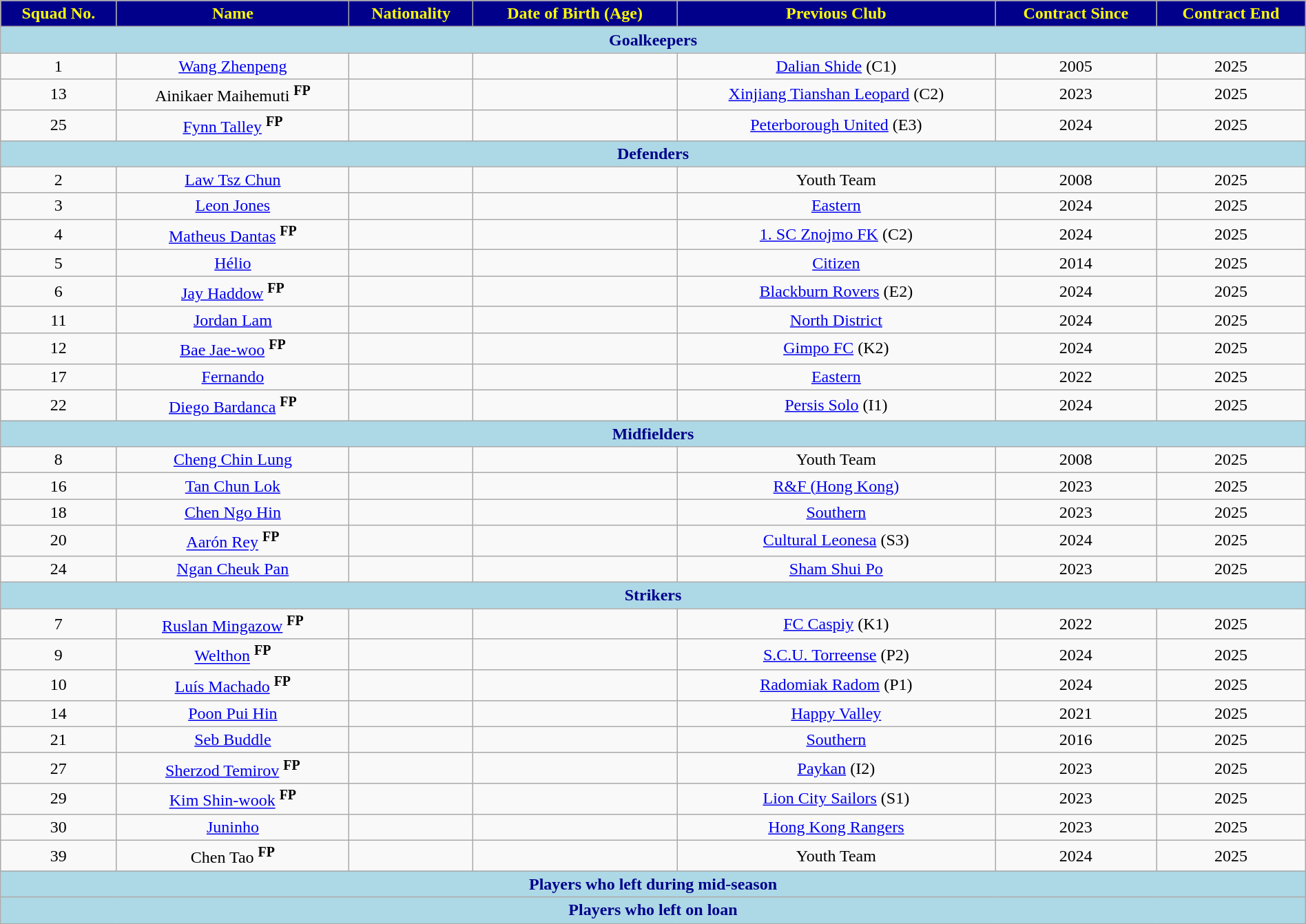<table class="wikitable" style="text-align:center; font-size:100%; width:100%;">
<tr>
<th style="background:darkblue; color:yellow; text-align:center;">Squad No.</th>
<th style="background:darkblue; color:yellow; text-align:center;">Name</th>
<th style="background:darkblue; color:yellow; text-align:center;">Nationality</th>
<th style="background:darkblue; color:yellow; text-align:center;">Date of Birth (Age)</th>
<th style="background:darkblue; color:yellow; text-align:center;">Previous Club</th>
<th style="background:darkblue; color:yellow; text-align:center;">Contract Since</th>
<th style="background:darkblue; color:yellow; text-align:center;">Contract End</th>
</tr>
<tr>
<th colspan="8" style="background:lightblue; color:darkblue; text-align:center">Goalkeepers</th>
</tr>
<tr>
<td>1</td>
<td><a href='#'>Wang Zhenpeng</a></td>
<td></td>
<td></td>
<td> <a href='#'>Dalian Shide</a> (C1)</td>
<td>2005</td>
<td>2025</td>
</tr>
<tr>
<td>13</td>
<td>Ainikaer Maihemuti <sup><strong>FP</strong></sup></td>
<td></td>
<td></td>
<td> <a href='#'>Xinjiang Tianshan Leopard</a> (C2)</td>
<td>2023</td>
<td>2025</td>
</tr>
<tr>
<td>25</td>
<td><a href='#'>Fynn Talley</a> <sup><strong>FP</strong></sup></td>
<td></td>
<td></td>
<td> <a href='#'>Peterborough United</a> (E3)</td>
<td>2024</td>
<td>2025</td>
</tr>
<tr>
<th colspan="8" style="background:lightblue; color:darkblue; text-align:center">Defenders</th>
</tr>
<tr>
<td>2</td>
<td><a href='#'>Law Tsz Chun</a></td>
<td></td>
<td></td>
<td>Youth Team</td>
<td>2008</td>
<td>2025</td>
</tr>
<tr>
<td>3</td>
<td><a href='#'>Leon Jones</a></td>
<td></td>
<td></td>
<td> <a href='#'>Eastern</a></td>
<td>2024</td>
<td>2025</td>
</tr>
<tr>
<td>4</td>
<td><a href='#'>Matheus Dantas</a> <sup><strong>FP</strong></sup></td>
<td></td>
<td></td>
<td> <a href='#'>1. SC Znojmo FK</a> (C2)</td>
<td>2024</td>
<td>2025</td>
</tr>
<tr>
<td>5</td>
<td><a href='#'>Hélio</a></td>
<td></td>
<td></td>
<td> <a href='#'>Citizen</a></td>
<td>2014</td>
<td>2025</td>
</tr>
<tr>
<td>6</td>
<td><a href='#'>Jay Haddow</a> <sup><strong>FP</strong></sup></td>
<td></td>
<td></td>
<td> <a href='#'>Blackburn Rovers</a> (E2)</td>
<td>2024</td>
<td>2025</td>
</tr>
<tr>
<td>11</td>
<td><a href='#'>Jordan Lam</a></td>
<td></td>
<td></td>
<td> <a href='#'>North District</a></td>
<td>2024</td>
<td>2025</td>
</tr>
<tr>
<td>12</td>
<td><a href='#'>Bae Jae-woo</a> <sup><strong>FP</strong></sup></td>
<td></td>
<td></td>
<td> <a href='#'>Gimpo FC</a> (K2)</td>
<td>2024</td>
<td>2025</td>
</tr>
<tr>
<td>17</td>
<td><a href='#'>Fernando</a></td>
<td></td>
<td></td>
<td> <a href='#'>Eastern</a></td>
<td>2022</td>
<td>2025</td>
</tr>
<tr>
<td>22</td>
<td><a href='#'>Diego Bardanca</a> <sup><strong>FP</strong></sup></td>
<td></td>
<td></td>
<td> <a href='#'>Persis Solo</a> (I1)</td>
<td>2024</td>
<td>2025</td>
</tr>
<tr>
<th colspan="8" style="background:lightblue; color:darkblue; text-align:center">Midfielders</th>
</tr>
<tr>
<td>8</td>
<td><a href='#'>Cheng Chin Lung</a></td>
<td></td>
<td></td>
<td>Youth Team</td>
<td>2008</td>
<td>2025</td>
</tr>
<tr>
<td>16</td>
<td><a href='#'>Tan Chun Lok</a></td>
<td></td>
<td></td>
<td> <a href='#'>R&F (Hong Kong)</a></td>
<td>2023</td>
<td>2025</td>
</tr>
<tr>
<td>18</td>
<td><a href='#'>Chen Ngo Hin</a></td>
<td></td>
<td></td>
<td> <a href='#'>Southern</a></td>
<td>2023</td>
<td>2025</td>
</tr>
<tr>
<td>20</td>
<td><a href='#'>Aarón Rey</a> <sup><strong>FP</strong></sup></td>
<td></td>
<td></td>
<td> <a href='#'>Cultural Leonesa</a> (S3)</td>
<td>2024</td>
<td>2025</td>
</tr>
<tr>
<td>24</td>
<td><a href='#'>Ngan Cheuk Pan</a></td>
<td></td>
<td></td>
<td> <a href='#'>Sham Shui Po</a></td>
<td>2023</td>
<td>2025</td>
</tr>
<tr>
<th colspan="8" style="background:lightblue; color:darkblue; text-align:center">Strikers</th>
</tr>
<tr>
<td>7</td>
<td><a href='#'>Ruslan Mingazow</a> <sup><strong>FP</strong></sup></td>
<td></td>
<td></td>
<td> <a href='#'>FC Caspiy</a> (K1)</td>
<td>2022</td>
<td>2025</td>
</tr>
<tr>
<td>9</td>
<td><a href='#'>Welthon</a> <sup><strong>FP</strong></sup></td>
<td></td>
<td></td>
<td> <a href='#'>S.C.U. Torreense</a> (P2)</td>
<td>2024</td>
<td>2025</td>
</tr>
<tr>
<td>10</td>
<td><a href='#'>Luís Machado</a> <sup><strong>FP</strong></sup></td>
<td></td>
<td></td>
<td> <a href='#'>Radomiak Radom</a> (P1)</td>
<td>2024</td>
<td>2025</td>
</tr>
<tr>
<td>14</td>
<td><a href='#'>Poon Pui Hin</a></td>
<td></td>
<td></td>
<td> <a href='#'>Happy Valley</a></td>
<td>2021</td>
<td>2025</td>
</tr>
<tr>
<td>21</td>
<td><a href='#'>Seb Buddle</a></td>
<td></td>
<td></td>
<td> <a href='#'>Southern</a></td>
<td>2016</td>
<td>2025</td>
</tr>
<tr>
<td>27</td>
<td><a href='#'>Sherzod Temirov</a> <sup><strong>FP</strong></sup></td>
<td></td>
<td></td>
<td> <a href='#'>Paykan</a> (I2)</td>
<td>2023</td>
<td>2025</td>
</tr>
<tr>
<td>29</td>
<td><a href='#'>Kim Shin-wook</a> <sup><strong>FP</strong></sup></td>
<td></td>
<td></td>
<td> <a href='#'>Lion City Sailors</a> (S1)</td>
<td>2023</td>
<td>2025</td>
</tr>
<tr>
<td>30</td>
<td><a href='#'>Juninho</a></td>
<td></td>
<td></td>
<td> <a href='#'>Hong Kong Rangers</a></td>
<td>2023</td>
<td>2025</td>
</tr>
<tr>
<td>39</td>
<td>Chen Tao <sup><strong>FP</strong></sup></td>
<td></td>
<td></td>
<td>Youth Team</td>
<td>2024</td>
<td>2025</td>
</tr>
<tr>
<th colspan="8" style="background:lightblue; color:darkblue; text-align:center">Players who left during mid-season</th>
</tr>
<tr>
<th colspan="8" style="background:lightblue; color:darkblue; text-align:center">Players who left on loan</th>
</tr>
<tr>
</tr>
</table>
